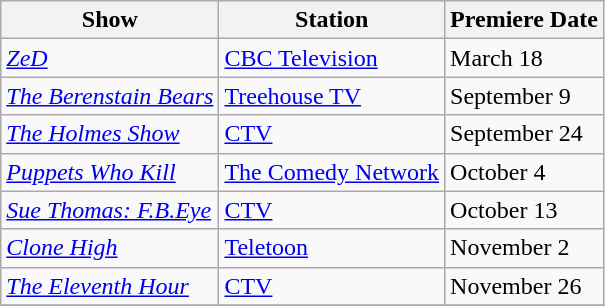<table class="wikitable">
<tr>
<th>Show</th>
<th>Station</th>
<th>Premiere Date</th>
</tr>
<tr>
<td><em><a href='#'>ZeD</a></em></td>
<td><a href='#'>CBC Television</a></td>
<td>March 18</td>
</tr>
<tr>
<td><em><a href='#'>The Berenstain Bears</a></em></td>
<td><a href='#'>Treehouse TV</a></td>
<td>September 9</td>
</tr>
<tr>
<td><em><a href='#'>The Holmes Show</a></em></td>
<td><a href='#'>CTV</a></td>
<td>September 24</td>
</tr>
<tr>
<td><em><a href='#'>Puppets Who Kill</a></em></td>
<td><a href='#'>The Comedy Network</a></td>
<td>October 4</td>
</tr>
<tr>
<td><em><a href='#'>Sue Thomas: F.B.Eye</a></em></td>
<td><a href='#'>CTV</a></td>
<td>October 13</td>
</tr>
<tr>
<td><em><a href='#'>Clone High</a></em></td>
<td><a href='#'>Teletoon</a></td>
<td>November 2</td>
</tr>
<tr>
<td><em><a href='#'>The Eleventh Hour</a></em></td>
<td><a href='#'>CTV</a></td>
<td>November 26</td>
</tr>
<tr>
</tr>
</table>
